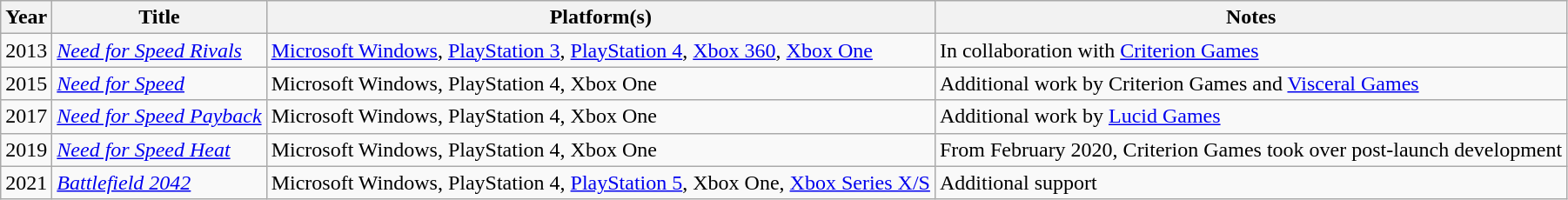<table class="wikitable sortable">
<tr>
<th>Year</th>
<th>Title</th>
<th>Platform(s)</th>
<th>Notes</th>
</tr>
<tr>
<td>2013</td>
<td><em><a href='#'>Need for Speed Rivals</a></em></td>
<td><a href='#'>Microsoft Windows</a>, <a href='#'>PlayStation 3</a>, <a href='#'>PlayStation 4</a>, <a href='#'>Xbox 360</a>, <a href='#'>Xbox One</a></td>
<td>In collaboration with <a href='#'>Criterion Games</a></td>
</tr>
<tr>
<td>2015</td>
<td><em><a href='#'>Need for Speed</a></em></td>
<td>Microsoft Windows, PlayStation 4, Xbox One</td>
<td>Additional work by Criterion Games and <a href='#'>Visceral Games</a></td>
</tr>
<tr>
<td>2017</td>
<td><em><a href='#'>Need for Speed Payback</a></em></td>
<td>Microsoft Windows, PlayStation 4, Xbox One</td>
<td>Additional work by <a href='#'>Lucid Games</a></td>
</tr>
<tr>
<td>2019</td>
<td><em><a href='#'>Need for Speed Heat</a></em></td>
<td>Microsoft Windows, PlayStation 4, Xbox One</td>
<td>From February 2020, Criterion Games took over post-launch development</td>
</tr>
<tr>
<td>2021</td>
<td><em><a href='#'>Battlefield 2042</a></em></td>
<td>Microsoft Windows, PlayStation 4, <a href='#'>PlayStation 5</a>, Xbox One, <a href='#'>Xbox Series X/S</a></td>
<td>Additional support</td>
</tr>
</table>
